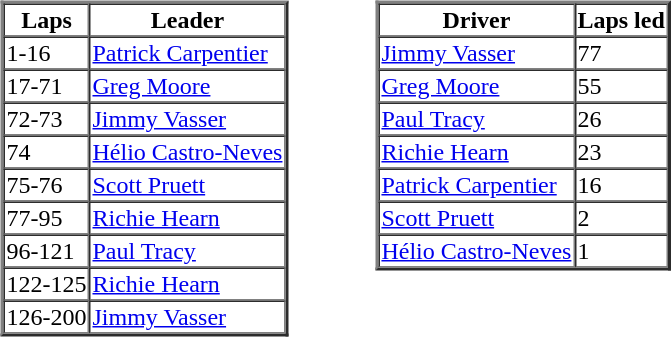<table>
<tr>
<td valign="top"><br><table border=2 cellspacing=0>
<tr>
<th>Laps</th>
<th>Leader</th>
</tr>
<tr>
<td>1-16</td>
<td><a href='#'>Patrick Carpentier</a></td>
</tr>
<tr>
<td>17-71</td>
<td><a href='#'>Greg Moore</a></td>
</tr>
<tr>
<td>72-73</td>
<td><a href='#'>Jimmy Vasser</a></td>
</tr>
<tr>
<td>74</td>
<td><a href='#'>Hélio Castro-Neves</a></td>
</tr>
<tr>
<td>75-76</td>
<td><a href='#'>Scott Pruett</a></td>
</tr>
<tr>
<td>77-95</td>
<td><a href='#'>Richie Hearn</a></td>
</tr>
<tr>
<td>96-121</td>
<td><a href='#'>Paul Tracy</a></td>
</tr>
<tr>
<td>122-125</td>
<td><a href='#'>Richie Hearn</a></td>
</tr>
<tr>
<td>126-200</td>
<td><a href='#'>Jimmy Vasser</a></td>
</tr>
</table>
</td>
<td width="50"> </td>
<td valign="top"><br><table border=2 cellspacing=0>
<tr>
<th>Driver</th>
<th>Laps led</th>
</tr>
<tr>
<td><a href='#'>Jimmy Vasser</a></td>
<td>77</td>
</tr>
<tr>
<td><a href='#'>Greg Moore</a></td>
<td>55</td>
</tr>
<tr>
<td><a href='#'>Paul Tracy</a></td>
<td>26</td>
</tr>
<tr>
<td><a href='#'>Richie Hearn</a></td>
<td>23</td>
</tr>
<tr>
<td><a href='#'>Patrick Carpentier</a></td>
<td>16</td>
</tr>
<tr>
<td><a href='#'>Scott Pruett</a></td>
<td>2</td>
</tr>
<tr>
<td><a href='#'>Hélio Castro-Neves</a></td>
<td>1</td>
</tr>
</table>
</td>
</tr>
</table>
